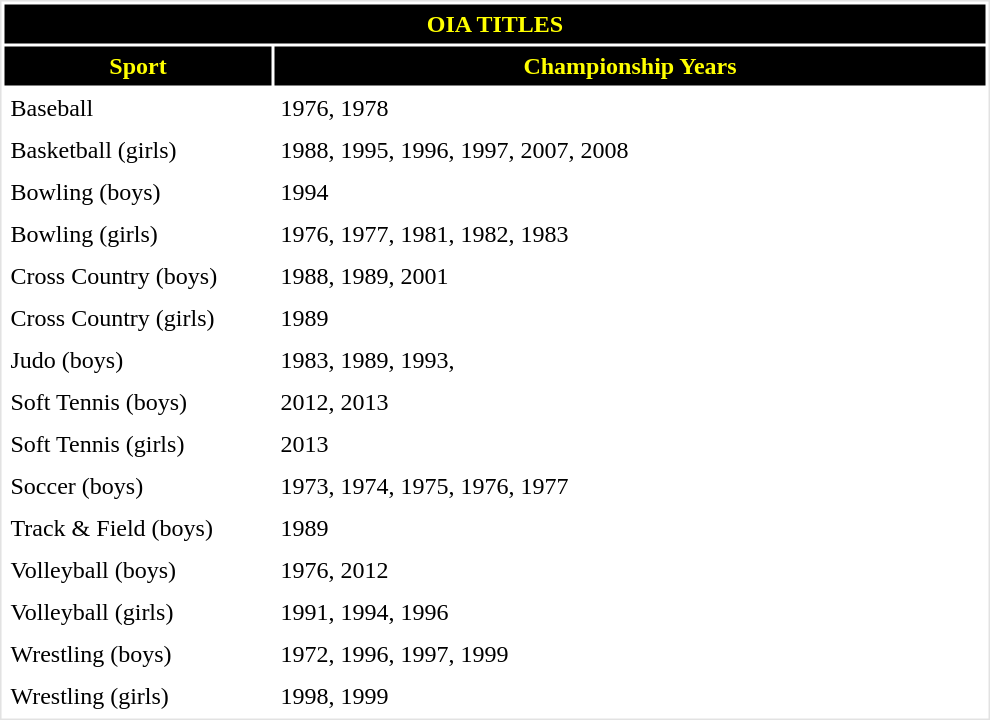<table cellpadding="4" style="width: 660px; border:1px solid #e2e2e2; margin-bottom: 15px;">
<tr>
<td colspan="2" style="text-align: center; background: black; color: yellow;"><strong>OIA TITLES</strong></td>
</tr>
<tr>
<td style="text-align: center; background: black; color: yellow; width: 170px;"><strong>Sport</strong></td>
<td style="text-align: center; background: black; color: yellow;"><strong>Championship Years</strong></td>
</tr>
<tr>
<td>Baseball</td>
<td>1976, 1978</td>
</tr>
<tr>
<td>Basketball (girls)</td>
<td>1988, 1995, 1996, 1997, 2007, 2008</td>
</tr>
<tr>
<td>Bowling (boys)</td>
<td>1994</td>
</tr>
<tr>
<td>Bowling (girls)</td>
<td>1976, 1977, 1981, 1982, 1983</td>
</tr>
<tr>
<td>Cross Country (boys)</td>
<td>1988, 1989, 2001</td>
</tr>
<tr>
<td>Cross Country (girls)</td>
<td>1989</td>
</tr>
<tr>
<td>Judo (boys)</td>
<td>1983, 1989, 1993,</td>
</tr>
<tr>
<td>Soft Tennis (boys)</td>
<td>2012, 2013</td>
</tr>
<tr>
<td>Soft Tennis (girls)</td>
<td>2013</td>
</tr>
<tr>
<td>Soccer (boys)</td>
<td>1973, 1974, 1975, 1976, 1977</td>
</tr>
<tr>
<td>Track & Field (boys)</td>
<td>1989</td>
</tr>
<tr>
<td>Volleyball (boys)</td>
<td>1976, 2012</td>
</tr>
<tr>
<td>Volleyball (girls)</td>
<td>1991, 1994, 1996</td>
</tr>
<tr>
<td>Wrestling (boys)</td>
<td>1972, 1996, 1997, 1999</td>
</tr>
<tr>
<td>Wrestling (girls)</td>
<td>1998, 1999</td>
</tr>
</table>
